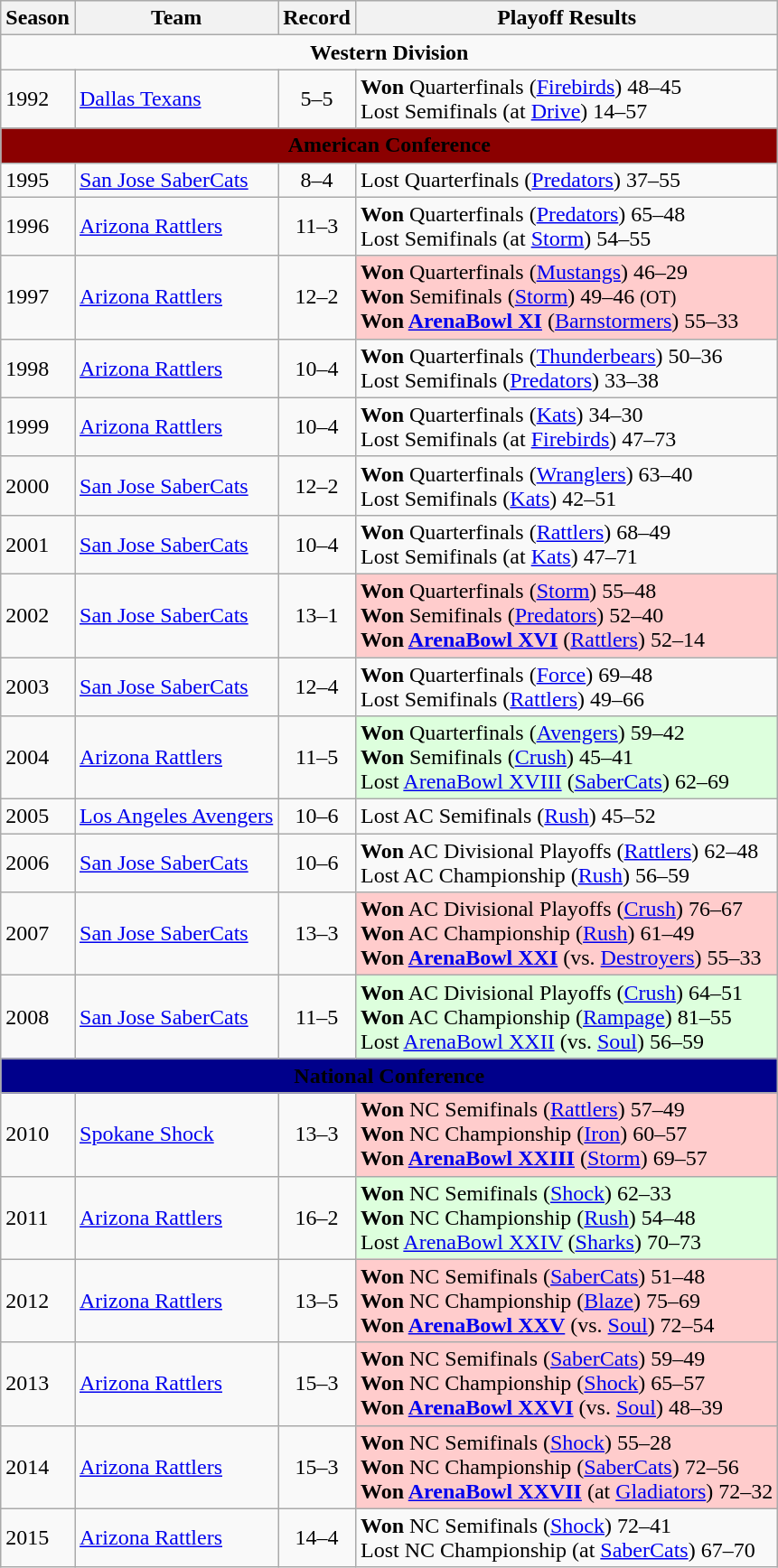<table class="wikitable">
<tr style="background:#efefef;">
<th>Season</th>
<th>Team</th>
<th>Record</th>
<th>Playoff Results</th>
</tr>
<tr>
<td colspan="4" style="text-align:center;"><strong>Western Division</strong></td>
</tr>
<tr>
<td>1992</td>
<td><a href='#'>Dallas Texans</a></td>
<td align="center">5–5</td>
<td><strong>Won</strong> Quarterfinals (<a href='#'>Firebirds</a>) 48–45<br> Lost Semifinals (at <a href='#'>Drive</a>) 14–57</td>
</tr>
<tr>
<td bgcolor="darkred" colspan="4" align="center"><span><strong>American Conference</strong></span></td>
</tr>
<tr>
<td>1995</td>
<td><a href='#'>San Jose SaberCats</a></td>
<td align="center">8–4</td>
<td>Lost Quarterfinals (<a href='#'>Predators</a>) 37–55</td>
</tr>
<tr>
<td>1996</td>
<td><a href='#'>Arizona Rattlers</a></td>
<td align="center">11–3</td>
<td><strong>Won</strong> Quarterfinals (<a href='#'>Predators</a>) 65–48<br> Lost Semifinals (at <a href='#'>Storm</a>) 54–55</td>
</tr>
<tr>
<td>1997</td>
<td><a href='#'>Arizona Rattlers</a></td>
<td align="center">12–2</td>
<td bgcolor="#FFCCCC"><strong>Won</strong> Quarterfinals (<a href='#'>Mustangs</a>) 46–29<br><strong>Won</strong> Semifinals (<a href='#'>Storm</a>) 49–46 <small>(OT)</small><br><strong>Won <a href='#'>ArenaBowl XI</a></strong> (<a href='#'>Barnstormers</a>) 55–33</td>
</tr>
<tr>
<td>1998</td>
<td><a href='#'>Arizona Rattlers</a></td>
<td align="center">10–4</td>
<td><strong>Won</strong> Quarterfinals (<a href='#'>Thunderbears</a>) 50–36<br>Lost Semifinals (<a href='#'>Predators</a>) 33–38</td>
</tr>
<tr>
<td>1999</td>
<td><a href='#'>Arizona Rattlers</a></td>
<td align="center">10–4</td>
<td><strong>Won</strong> Quarterfinals (<a href='#'>Kats</a>) 34–30<br> Lost Semifinals (at <a href='#'>Firebirds</a>) 47–73</td>
</tr>
<tr>
<td>2000</td>
<td><a href='#'>San Jose SaberCats</a></td>
<td align="center">12–2</td>
<td><strong>Won</strong> Quarterfinals (<a href='#'>Wranglers</a>) 63–40<br>Lost Semifinals (<a href='#'>Kats</a>) 42–51</td>
</tr>
<tr>
<td>2001</td>
<td><a href='#'>San Jose SaberCats</a></td>
<td align="center">10–4</td>
<td><strong>Won</strong> Quarterfinals (<a href='#'>Rattlers</a>) 68–49<br>Lost Semifinals (at <a href='#'>Kats</a>) 47–71</td>
</tr>
<tr>
<td>2002</td>
<td><a href='#'>San Jose SaberCats</a></td>
<td align="center">13–1</td>
<td bgcolor="#FFCCCC"><strong>Won</strong> Quarterfinals (<a href='#'>Storm</a>) 55–48<br><strong>Won</strong> Semifinals (<a href='#'>Predators</a>) 52–40<br><strong>Won <a href='#'>ArenaBowl XVI</a></strong> (<a href='#'>Rattlers</a>) 52–14</td>
</tr>
<tr>
<td>2003</td>
<td><a href='#'>San Jose SaberCats</a></td>
<td align="center">12–4</td>
<td><strong>Won</strong> Quarterfinals (<a href='#'>Force</a>) 69–48<br>Lost Semifinals (<a href='#'>Rattlers</a>) 49–66</td>
</tr>
<tr>
<td>2004</td>
<td><a href='#'>Arizona Rattlers</a></td>
<td align="center">11–5</td>
<td bgcolor="#DDFFDD"><strong>Won</strong> Quarterfinals (<a href='#'>Avengers</a>) 59–42<br><strong>Won</strong> Semifinals (<a href='#'>Crush</a>) 45–41<br>Lost <a href='#'>ArenaBowl XVIII</a> (<a href='#'>SaberCats</a>) 62–69</td>
</tr>
<tr>
<td>2005</td>
<td><a href='#'>Los Angeles Avengers</a></td>
<td align="center">10–6</td>
<td>Lost AC Semifinals (<a href='#'>Rush</a>) 45–52</td>
</tr>
<tr>
<td>2006</td>
<td><a href='#'>San Jose SaberCats</a></td>
<td align="center">10–6</td>
<td><strong>Won</strong> AC Divisional Playoffs (<a href='#'>Rattlers</a>) 62–48<br>Lost AC Championship (<a href='#'>Rush</a>) 56–59</td>
</tr>
<tr>
<td>2007</td>
<td><a href='#'>San Jose SaberCats</a></td>
<td align="center">13–3</td>
<td bgcolor="#FFCCCC"><strong>Won</strong> AC Divisional Playoffs (<a href='#'>Crush</a>) 76–67<br><strong>Won</strong> AC Championship (<a href='#'>Rush</a>) 61–49<br><strong>Won <a href='#'>ArenaBowl XXI</a></strong> (vs. <a href='#'>Destroyers</a>) 55–33</td>
</tr>
<tr>
<td>2008</td>
<td><a href='#'>San Jose SaberCats</a></td>
<td align="center">11–5</td>
<td bgcolor="#DDFFDD"><strong>Won</strong> AC Divisional Playoffs (<a href='#'>Crush</a>) 64–51<br><strong>Won</strong> AC Championship (<a href='#'>Rampage</a>) 81–55<br>Lost <a href='#'>ArenaBowl XXII</a> (vs. <a href='#'>Soul</a>) 56–59</td>
</tr>
<tr>
<td bgcolor="darkblue" colspan="4" align="center"><span><strong>National Conference</strong></span></td>
</tr>
<tr>
<td>2010</td>
<td><a href='#'>Spokane Shock</a></td>
<td align="center">13–3</td>
<td bgcolor="#FFCCCC"><strong>Won</strong> NC Semifinals (<a href='#'>Rattlers</a>) 57–49<br><strong>Won</strong> NC Championship (<a href='#'>Iron</a>) 60–57<br><strong>Won <a href='#'>ArenaBowl XXIII</a></strong> (<a href='#'>Storm</a>) 69–57</td>
</tr>
<tr>
<td>2011</td>
<td><a href='#'>Arizona Rattlers</a></td>
<td align="center">16–2</td>
<td bgcolor="#DDFFDD"><strong>Won</strong> NC Semifinals (<a href='#'>Shock</a>) 62–33<br><strong>Won</strong> NC Championship (<a href='#'>Rush</a>) 54–48<br>Lost <a href='#'>ArenaBowl XXIV</a> (<a href='#'>Sharks</a>) 70–73</td>
</tr>
<tr>
<td>2012</td>
<td><a href='#'>Arizona Rattlers</a></td>
<td align="center">13–5</td>
<td bgcolor="#FFCCCC"><strong>Won</strong> NC Semifinals (<a href='#'>SaberCats</a>) 51–48<br><strong>Won</strong> NC Championship (<a href='#'>Blaze</a>) 75–69<br><strong>Won <a href='#'>ArenaBowl XXV</a></strong> (vs. <a href='#'>Soul</a>) 72–54</td>
</tr>
<tr>
<td>2013</td>
<td><a href='#'>Arizona Rattlers</a></td>
<td align="center">15–3</td>
<td bgcolor="#FFCCCC"><strong>Won</strong> NC Semifinals (<a href='#'>SaberCats</a>) 59–49<br><strong>Won</strong> NC Championship (<a href='#'>Shock</a>) 65–57<br><strong>Won <a href='#'>ArenaBowl XXVI</a></strong> (vs. <a href='#'>Soul</a>) 48–39</td>
</tr>
<tr>
<td>2014</td>
<td><a href='#'>Arizona Rattlers</a></td>
<td align="center">15–3</td>
<td bgcolor="#FFCCCC"><strong>Won</strong> NC Semifinals (<a href='#'>Shock</a>) 55–28<br><strong>Won</strong> NC Championship (<a href='#'>SaberCats</a>) 72–56<br><strong>Won <a href='#'>ArenaBowl XXVII</a></strong> (at <a href='#'>Gladiators</a>) 72–32</td>
</tr>
<tr>
<td>2015</td>
<td><a href='#'>Arizona Rattlers</a></td>
<td align="center">14–4</td>
<td><strong>Won</strong> NC Semifinals (<a href='#'>Shock</a>) 72–41<br>Lost NC Championship (at <a href='#'>SaberCats</a>) 67–70</td>
</tr>
</table>
